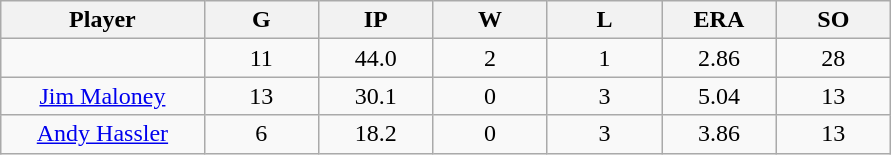<table class="wikitable sortable">
<tr>
<th bgcolor="#DDDDFF" width="16%">Player</th>
<th bgcolor="#DDDDFF" width="9%">G</th>
<th bgcolor="#DDDDFF" width="9%">IP</th>
<th bgcolor="#DDDDFF" width="9%">W</th>
<th bgcolor="#DDDDFF" width="9%">L</th>
<th bgcolor="#DDDDFF" width="9%">ERA</th>
<th bgcolor="#DDDDFF" width="9%">SO</th>
</tr>
<tr align=center>
<td></td>
<td>11</td>
<td>44.0</td>
<td>2</td>
<td>1</td>
<td>2.86</td>
<td>28</td>
</tr>
<tr align=center>
<td><a href='#'>Jim Maloney</a></td>
<td>13</td>
<td>30.1</td>
<td>0</td>
<td>3</td>
<td>5.04</td>
<td>13</td>
</tr>
<tr align=center>
<td><a href='#'>Andy Hassler</a></td>
<td>6</td>
<td>18.2</td>
<td>0</td>
<td>3</td>
<td>3.86</td>
<td>13</td>
</tr>
</table>
